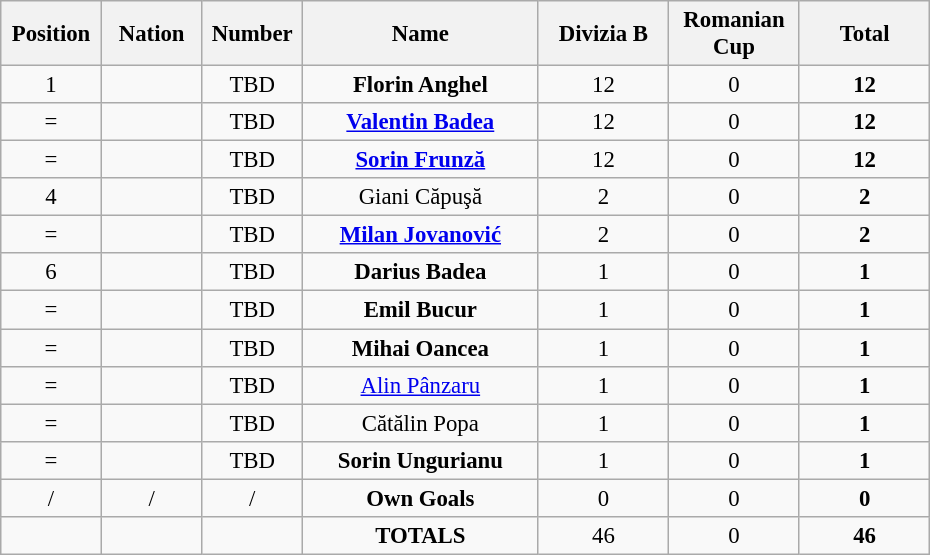<table class="wikitable" style="font-size: 95%; text-align: center;">
<tr>
<th width=60>Position</th>
<th width=60>Nation</th>
<th width=60>Number</th>
<th width=150>Name</th>
<th width=80>Divizia B</th>
<th width=80>Romanian Cup</th>
<th width=80>Total</th>
</tr>
<tr>
<td>1</td>
<td></td>
<td>TBD</td>
<td><strong>Florin Anghel</strong></td>
<td>12</td>
<td>0</td>
<td><strong>12</strong></td>
</tr>
<tr>
<td>=</td>
<td></td>
<td>TBD</td>
<td><strong><a href='#'>Valentin Badea</a></strong></td>
<td>12</td>
<td>0</td>
<td><strong>12</strong></td>
</tr>
<tr>
<td>=</td>
<td></td>
<td>TBD</td>
<td><strong><a href='#'>Sorin Frunză</a></strong></td>
<td>12</td>
<td>0</td>
<td><strong>12</strong></td>
</tr>
<tr>
<td>4</td>
<td></td>
<td>TBD</td>
<td>Giani Căpuşă</td>
<td>2</td>
<td>0</td>
<td><strong>2</strong></td>
</tr>
<tr>
<td>=</td>
<td></td>
<td>TBD</td>
<td><strong><a href='#'>Milan Jovanović</a></strong></td>
<td>2</td>
<td>0</td>
<td><strong>2</strong></td>
</tr>
<tr>
<td>6</td>
<td></td>
<td>TBD</td>
<td><strong>Darius Badea</strong></td>
<td>1</td>
<td>0</td>
<td><strong>1</strong></td>
</tr>
<tr>
<td>=</td>
<td></td>
<td>TBD</td>
<td><strong>Emil Bucur</strong></td>
<td>1</td>
<td>0</td>
<td><strong>1</strong></td>
</tr>
<tr>
<td>=</td>
<td></td>
<td>TBD</td>
<td><strong>Mihai Oancea</strong></td>
<td>1</td>
<td>0</td>
<td><strong>1</strong></td>
</tr>
<tr>
<td>=</td>
<td></td>
<td>TBD</td>
<td><a href='#'>Alin Pânzaru</a></td>
<td>1</td>
<td>0</td>
<td><strong>1</strong></td>
</tr>
<tr>
<td>=</td>
<td></td>
<td>TBD</td>
<td>Cătălin Popa</td>
<td>1</td>
<td>0</td>
<td><strong>1</strong></td>
</tr>
<tr>
<td>=</td>
<td></td>
<td>TBD</td>
<td><strong>Sorin Ungurianu</strong></td>
<td>1</td>
<td>0</td>
<td><strong>1</strong></td>
</tr>
<tr>
<td>/</td>
<td>/</td>
<td>/</td>
<td><strong>Own Goals</strong></td>
<td>0</td>
<td>0</td>
<td><strong>0</strong></td>
</tr>
<tr>
<td></td>
<td></td>
<td></td>
<td><strong>TOTALS</strong></td>
<td>46</td>
<td>0</td>
<td><strong>46</strong></td>
</tr>
</table>
